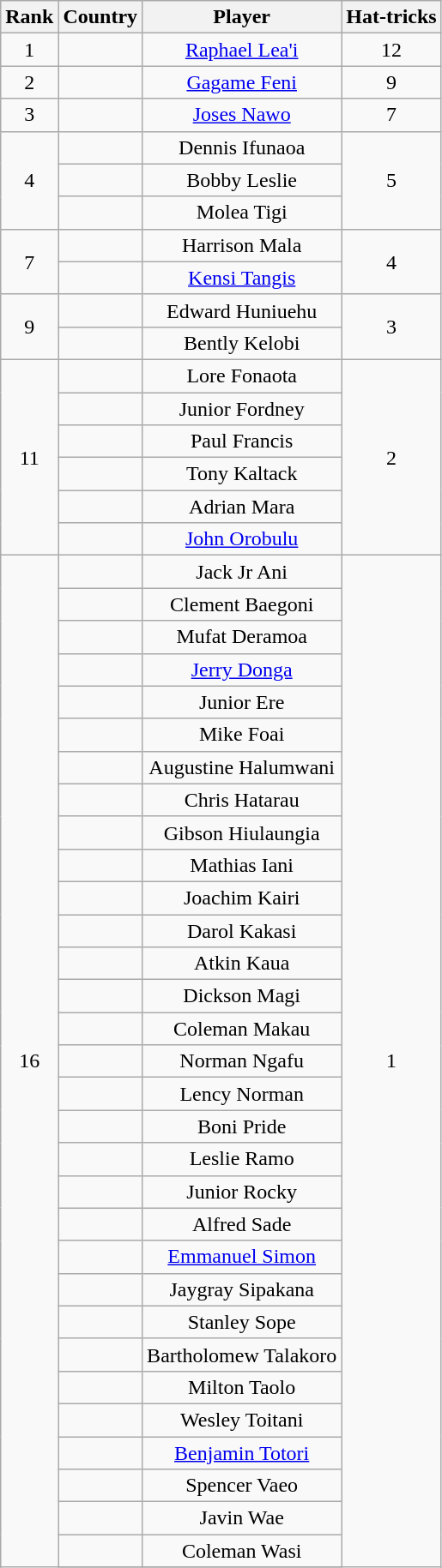<table class="wikitable plainrowheaders" style="text-align:center;">
<tr>
<th>Rank</th>
<th>Country</th>
<th>Player</th>
<th>Hat-tricks</th>
</tr>
<tr>
<td>1</td>
<td></td>
<td><a href='#'>Raphael Lea'i</a></td>
<td>12</td>
</tr>
<tr>
<td>2</td>
<td></td>
<td><a href='#'>Gagame Feni</a></td>
<td>9</td>
</tr>
<tr>
<td rowspan=1>3</td>
<td></td>
<td><a href='#'>Joses Nawo</a></td>
<td rowspan=1>7</td>
</tr>
<tr>
<td rowspan=3>4</td>
<td></td>
<td>Dennis Ifunaoa</td>
<td rowspan=3>5</td>
</tr>
<tr>
<td></td>
<td>Bobby Leslie</td>
</tr>
<tr>
<td></td>
<td>Molea Tigi</td>
</tr>
<tr>
<td rowspan=2>7</td>
<td></td>
<td>Harrison Mala</td>
<td rowspan=2>4</td>
</tr>
<tr>
<td></td>
<td><a href='#'>Kensi Tangis</a></td>
</tr>
<tr>
<td rowspan=2>9</td>
<td></td>
<td>Edward Huniuehu</td>
<td rowspan=2>3</td>
</tr>
<tr>
<td></td>
<td>Bently Kelobi</td>
</tr>
<tr>
<td rowspan=6>11</td>
<td></td>
<td>Lore Fonaota</td>
<td rowspan=6>2</td>
</tr>
<tr>
<td></td>
<td>Junior Fordney</td>
</tr>
<tr>
<td></td>
<td>Paul Francis</td>
</tr>
<tr>
<td></td>
<td>Tony Kaltack</td>
</tr>
<tr>
<td></td>
<td>Adrian Mara</td>
</tr>
<tr>
<td></td>
<td><a href='#'>John Orobulu</a></td>
</tr>
<tr>
<td rowspan=40>16</td>
<td></td>
<td>Jack Jr Ani</td>
<td rowspan=40>1</td>
</tr>
<tr>
<td></td>
<td>Clement Baegoni</td>
</tr>
<tr>
<td></td>
<td>Mufat Deramoa</td>
</tr>
<tr>
<td></td>
<td><a href='#'>Jerry Donga</a></td>
</tr>
<tr>
<td></td>
<td>Junior Ere</td>
</tr>
<tr>
<td></td>
<td>Mike Foai</td>
</tr>
<tr>
<td></td>
<td>Augustine Halumwani</td>
</tr>
<tr>
<td></td>
<td>Chris Hatarau</td>
</tr>
<tr>
<td></td>
<td>Gibson Hiulaungia</td>
</tr>
<tr>
<td></td>
<td>Mathias Iani</td>
</tr>
<tr>
<td></td>
<td>Joachim Kairi</td>
</tr>
<tr>
<td></td>
<td>Darol Kakasi</td>
</tr>
<tr>
<td></td>
<td>Atkin Kaua</td>
</tr>
<tr>
<td></td>
<td>Dickson Magi</td>
</tr>
<tr>
<td></td>
<td>Coleman Makau</td>
</tr>
<tr>
<td></td>
<td>Norman Ngafu</td>
</tr>
<tr>
<td></td>
<td>Lency Norman</td>
</tr>
<tr>
<td></td>
<td>Boni Pride</td>
</tr>
<tr>
<td></td>
<td>Leslie Ramo</td>
</tr>
<tr>
<td></td>
<td>Junior Rocky</td>
</tr>
<tr>
<td></td>
<td>Alfred Sade</td>
</tr>
<tr>
<td></td>
<td><a href='#'>Emmanuel Simon</a></td>
</tr>
<tr>
<td></td>
<td>Jaygray Sipakana</td>
</tr>
<tr>
<td></td>
<td>Stanley Sope</td>
</tr>
<tr>
<td></td>
<td>Bartholomew Talakoro</td>
</tr>
<tr>
<td></td>
<td>Milton Taolo</td>
</tr>
<tr>
<td></td>
<td>Wesley Toitani</td>
</tr>
<tr>
<td></td>
<td><a href='#'>Benjamin Totori</a></td>
</tr>
<tr>
<td></td>
<td>Spencer Vaeo</td>
</tr>
<tr>
<td></td>
<td>Javin Wae</td>
</tr>
<tr>
<td></td>
<td>Coleman Wasi</td>
</tr>
<tr>
</tr>
</table>
